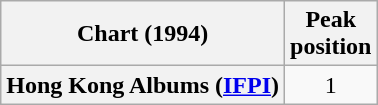<table class="wikitable plainrowheaders">
<tr>
<th scope="col">Chart (1994)</th>
<th scope="col">Peak<br>position</th>
</tr>
<tr>
<th scope="row">Hong Kong Albums (<a href='#'>IFPI</a>)</th>
<td align="center">1</td>
</tr>
</table>
